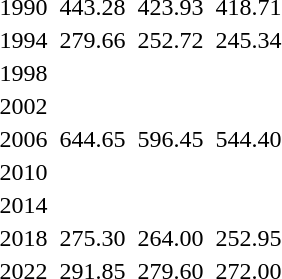<table>
<tr>
<td>1990</td>
<td></td>
<td>443.28</td>
<td></td>
<td>423.93</td>
<td></td>
<td>418.71</td>
</tr>
<tr>
<td>1994</td>
<td></td>
<td>279.66</td>
<td></td>
<td>252.72</td>
<td></td>
<td>245.34</td>
</tr>
<tr>
<td>1998</td>
<td></td>
<td></td>
<td></td>
<td></td>
<td></td>
<td></td>
</tr>
<tr>
<td>2002</td>
<td></td>
<td></td>
<td></td>
<td></td>
<td></td>
<td></td>
</tr>
<tr>
<td>2006</td>
<td></td>
<td>644.65</td>
<td></td>
<td>596.45</td>
<td></td>
<td>544.40</td>
</tr>
<tr>
<td>2010<br></td>
<td></td>
<td></td>
<td></td>
<td></td>
<td></td>
<td></td>
</tr>
<tr>
<td>2014<br></td>
<td></td>
<td></td>
<td></td>
<td></td>
<td></td>
<td></td>
</tr>
<tr>
<td>2018<br></td>
<td></td>
<td>275.30</td>
<td></td>
<td>264.00</td>
<td></td>
<td>252.95</td>
</tr>
<tr>
<td>2022<br></td>
<td></td>
<td>291.85</td>
<td></td>
<td>279.60</td>
<td></td>
<td>272.00</td>
</tr>
</table>
